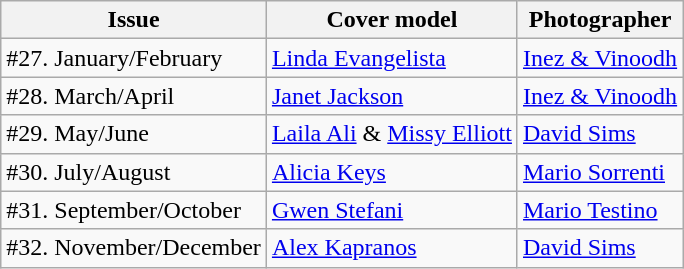<table class="sortable wikitable">
<tr>
<th>Issue</th>
<th>Cover model</th>
<th>Photographer</th>
</tr>
<tr>
<td>#27. January/February</td>
<td><a href='#'>Linda Evangelista</a></td>
<td><a href='#'>Inez & Vinoodh</a></td>
</tr>
<tr>
<td>#28. March/April</td>
<td><a href='#'>Janet Jackson</a></td>
<td><a href='#'>Inez & Vinoodh</a></td>
</tr>
<tr>
<td>#29. May/June</td>
<td><a href='#'>Laila Ali</a> & <a href='#'>Missy Elliott</a></td>
<td><a href='#'>David Sims</a></td>
</tr>
<tr>
<td>#30. July/August</td>
<td><a href='#'>Alicia Keys</a></td>
<td><a href='#'>Mario Sorrenti</a></td>
</tr>
<tr>
<td>#31. September/October</td>
<td><a href='#'>Gwen Stefani</a></td>
<td><a href='#'>Mario Testino</a></td>
</tr>
<tr>
<td>#32. November/December</td>
<td><a href='#'>Alex Kapranos</a></td>
<td><a href='#'>David Sims</a></td>
</tr>
</table>
